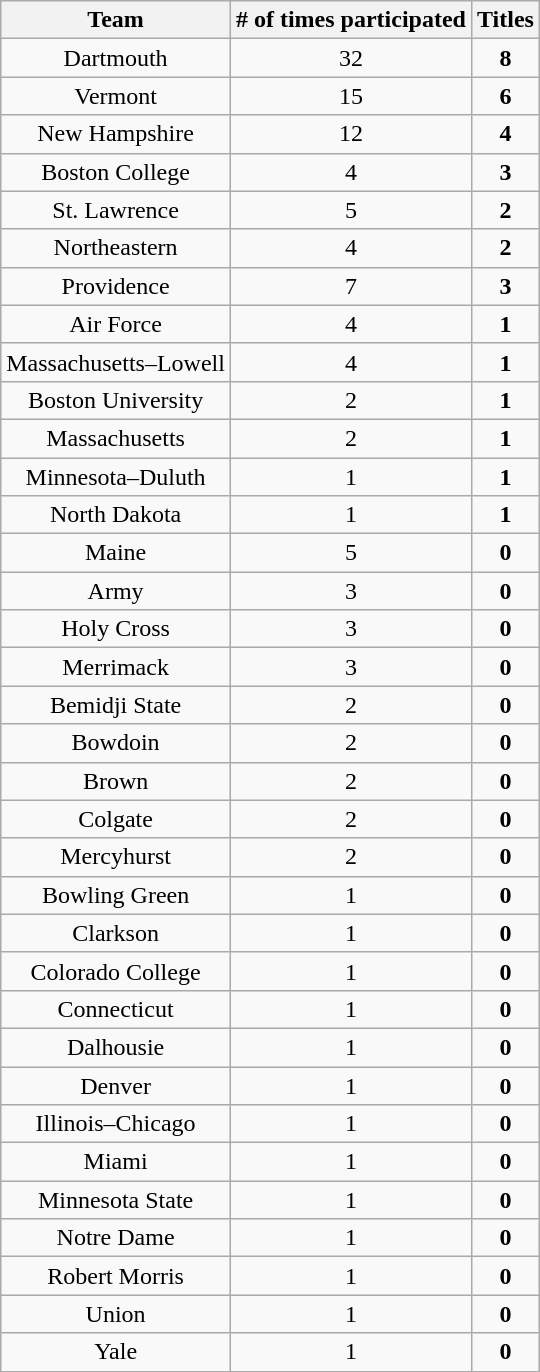<table class="wikitable sortable" style="text-align:center" cellpadding=2 cellspacing=2>
<tr>
<th>Team</th>
<th># of times participated</th>
<th><strong>Titles</strong></th>
</tr>
<tr>
<td>Dartmouth</td>
<td>32</td>
<td><strong>8</strong></td>
</tr>
<tr>
<td>Vermont</td>
<td>15</td>
<td><strong>6</strong></td>
</tr>
<tr>
<td>New Hampshire</td>
<td>12</td>
<td><strong>4</strong></td>
</tr>
<tr>
<td>Boston College</td>
<td>4</td>
<td><strong>3</strong></td>
</tr>
<tr>
<td>St. Lawrence</td>
<td>5</td>
<td><strong>2</strong></td>
</tr>
<tr>
<td>Northeastern</td>
<td>4</td>
<td><strong>2</strong></td>
</tr>
<tr>
<td>Providence</td>
<td>7</td>
<td><strong>3</strong></td>
</tr>
<tr>
<td>Air Force</td>
<td>4</td>
<td><strong>1</strong></td>
</tr>
<tr>
<td>Massachusetts–Lowell</td>
<td>4</td>
<td><strong>1</strong></td>
</tr>
<tr>
<td>Boston University</td>
<td>2</td>
<td><strong>1</strong></td>
</tr>
<tr>
<td>Massachusetts</td>
<td>2</td>
<td><strong>1</strong></td>
</tr>
<tr>
<td>Minnesota–Duluth</td>
<td>1</td>
<td><strong>1</strong></td>
</tr>
<tr>
<td>North Dakota</td>
<td>1</td>
<td><strong>1</strong></td>
</tr>
<tr>
<td>Maine</td>
<td>5</td>
<td><strong>0</strong></td>
</tr>
<tr>
<td>Army</td>
<td>3</td>
<td><strong>0</strong></td>
</tr>
<tr>
<td>Holy Cross</td>
<td>3</td>
<td><strong>0</strong></td>
</tr>
<tr>
<td>Merrimack</td>
<td>3</td>
<td><strong>0</strong></td>
</tr>
<tr>
<td>Bemidji State</td>
<td>2</td>
<td><strong>0</strong></td>
</tr>
<tr>
<td>Bowdoin</td>
<td>2</td>
<td><strong>0</strong></td>
</tr>
<tr>
<td>Brown</td>
<td>2</td>
<td><strong>0</strong></td>
</tr>
<tr>
<td>Colgate</td>
<td>2</td>
<td><strong>0</strong></td>
</tr>
<tr>
<td>Mercyhurst</td>
<td>2</td>
<td><strong>0</strong></td>
</tr>
<tr>
<td>Bowling Green</td>
<td>1</td>
<td><strong>0</strong></td>
</tr>
<tr>
<td>Clarkson</td>
<td>1</td>
<td><strong>0</strong></td>
</tr>
<tr>
<td>Colorado College</td>
<td>1</td>
<td><strong>0</strong></td>
</tr>
<tr>
<td>Connecticut</td>
<td>1</td>
<td><strong>0</strong></td>
</tr>
<tr>
<td>Dalhousie</td>
<td>1</td>
<td><strong>0</strong></td>
</tr>
<tr>
<td>Denver</td>
<td>1</td>
<td><strong>0</strong></td>
</tr>
<tr>
<td>Illinois–Chicago</td>
<td>1</td>
<td><strong>0</strong></td>
</tr>
<tr>
<td>Miami</td>
<td>1</td>
<td><strong>0</strong></td>
</tr>
<tr>
<td>Minnesota State</td>
<td>1</td>
<td><strong>0</strong></td>
</tr>
<tr>
<td>Notre Dame</td>
<td>1</td>
<td><strong>0</strong></td>
</tr>
<tr>
<td>Robert Morris</td>
<td>1</td>
<td><strong>0</strong></td>
</tr>
<tr>
<td>Union</td>
<td>1</td>
<td><strong>0</strong></td>
</tr>
<tr>
<td>Yale</td>
<td>1</td>
<td><strong>0</strong></td>
</tr>
</table>
